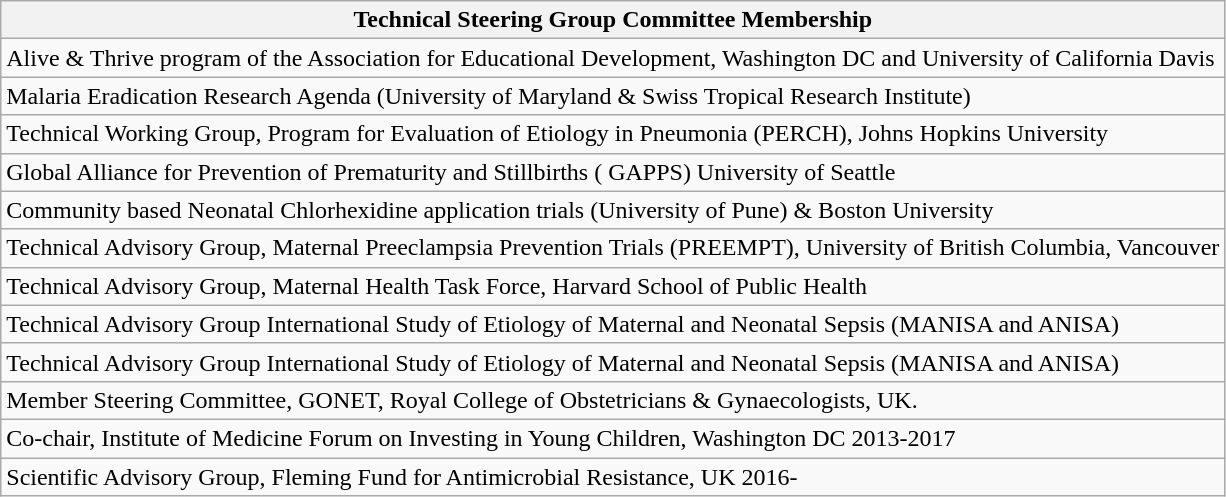<table class="wikitable">
<tr>
<th>Technical Steering Group Committee Membership</th>
</tr>
<tr>
<td>Alive & Thrive program of the Association for Educational Development, Washington DC and University of California Davis</td>
</tr>
<tr>
<td>Malaria Eradication Research Agenda (University of Maryland & Swiss Tropical Research Institute)</td>
</tr>
<tr>
<td>Technical Working Group, Program for Evaluation of Etiology in Pneumonia (PERCH), Johns Hopkins University</td>
</tr>
<tr>
<td>Global Alliance for Prevention of Prematurity and Stillbirths ( GAPPS) University of Seattle</td>
</tr>
<tr>
<td>Community based Neonatal Chlorhexidine application trials (University of Pune) & Boston University</td>
</tr>
<tr>
<td>Technical Advisory Group, Maternal Preeclampsia Prevention Trials (PREEMPT), University of British Columbia, Vancouver</td>
</tr>
<tr>
<td>Technical Advisory Group, Maternal Health Task Force, Harvard School of Public Health</td>
</tr>
<tr>
<td>Technical Advisory Group International Study of Etiology of Maternal and Neonatal Sepsis (MANISA and ANISA)</td>
</tr>
<tr>
<td>Technical Advisory Group International Study of Etiology of Maternal and Neonatal Sepsis (MANISA and ANISA)</td>
</tr>
<tr>
<td>Member Steering Committee, GONET, Royal College of Obstetricians & Gynaecologists, UK.</td>
</tr>
<tr>
<td>Co-chair, Institute of Medicine Forum on Investing in Young Children, Washington DC 2013-2017</td>
</tr>
<tr>
<td>Scientific Advisory Group, Fleming Fund for Antimicrobial Resistance, UK 2016-</td>
</tr>
</table>
